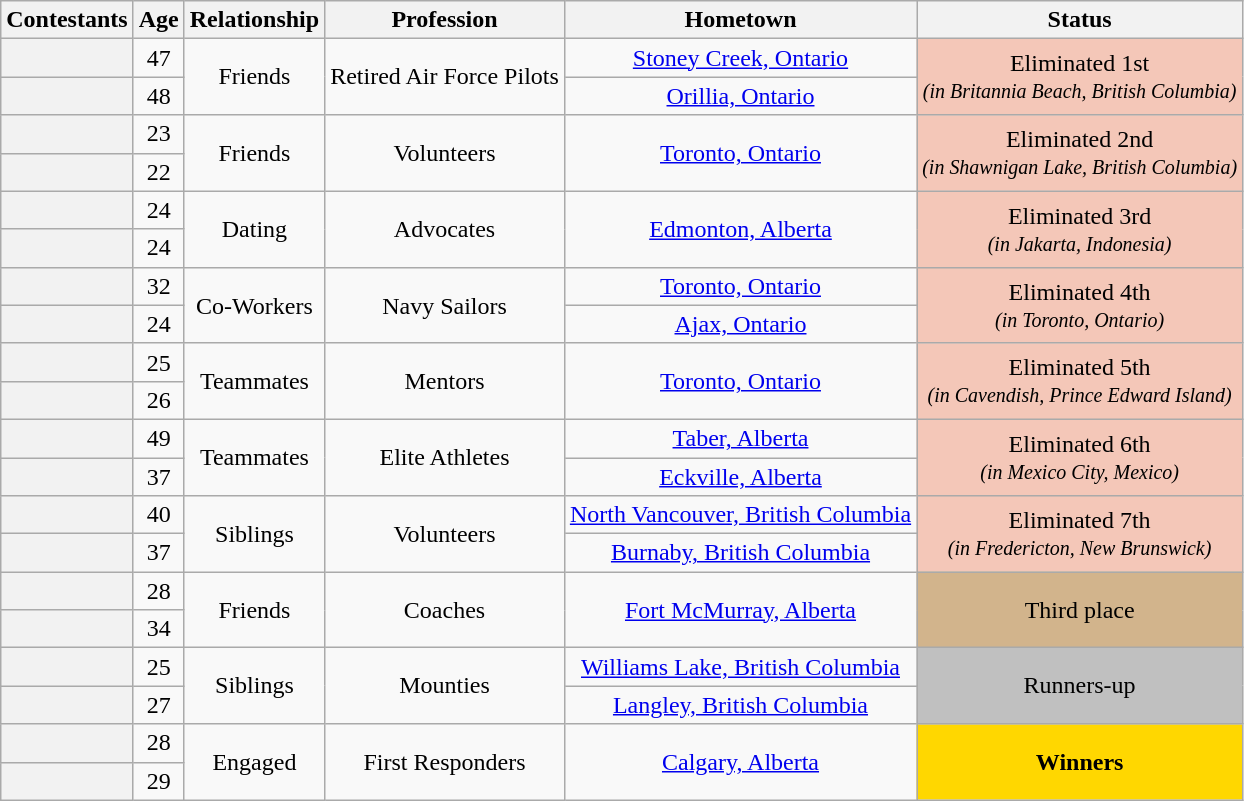<table class="wikitable sortable" style="text-align:center;">
<tr>
<th scope="col">Contestants</th>
<th scope="col">Age</th>
<th class="unsortable" scope="col">Relationship</th>
<th class="unsortable" scope="col">Profession</th>
<th scope="col" class="unsortable">Hometown</th>
<th scope="col">Status</th>
</tr>
<tr>
<th scope="row"></th>
<td>47</td>
<td rowspan="2">Friends</td>
<td rowspan="2">Retired Air Force Pilots</td>
<td><a href='#'>Stoney Creek, Ontario</a></td>
<td rowspan="2" bgcolor="f4c7b8">Eliminated 1st<br><small><em>(in Britannia Beach, British Columbia)</em></small></td>
</tr>
<tr>
<th scope="row"></th>
<td>48</td>
<td><a href='#'>Orillia, Ontario</a></td>
</tr>
<tr>
<th scope="row"></th>
<td>23</td>
<td rowspan="2">Friends</td>
<td rowspan="2">Volunteers</td>
<td rowspan="2"><a href='#'>Toronto, Ontario</a></td>
<td rowspan="2" bgcolor="f4c7b8">Eliminated 2nd<br><small><em>(in Shawnigan Lake, British Columbia)</em></small></td>
</tr>
<tr>
<th scope="row"></th>
<td>22</td>
</tr>
<tr>
<th scope="row"></th>
<td>24</td>
<td rowspan="2">Dating</td>
<td rowspan="2">Advocates</td>
<td rowspan="2"><a href='#'>Edmonton, Alberta</a></td>
<td rowspan="2" bgcolor="f4c7b8">Eliminated 3rd<br><small><em>(in Jakarta, Indonesia)</em></small></td>
</tr>
<tr>
<th scope="row"></th>
<td>24</td>
</tr>
<tr>
<th scope="row"></th>
<td>32</td>
<td rowspan="2">Co-Workers</td>
<td rowspan="2">Navy Sailors</td>
<td><a href='#'>Toronto, Ontario</a></td>
<td rowspan="2" bgcolor="f4c7b8">Eliminated 4th<br><small><em>(in Toronto, Ontario)</em></small></td>
</tr>
<tr>
<th scope="row"></th>
<td>24</td>
<td><a href='#'>Ajax, Ontario</a></td>
</tr>
<tr>
<th scope="row"></th>
<td>25</td>
<td rowspan="2">Teammates</td>
<td rowspan="2">Mentors</td>
<td rowspan="2"><a href='#'>Toronto, Ontario</a></td>
<td rowspan="2" bgcolor="f4c7b8">Eliminated 5th<br><small><em>(in Cavendish, Prince Edward Island)</em></small></td>
</tr>
<tr>
<th scope="row"></th>
<td>26</td>
</tr>
<tr>
<th scope="row"></th>
<td>49</td>
<td rowspan="2">Teammates</td>
<td rowspan="2">Elite Athletes</td>
<td><a href='#'>Taber, Alberta</a></td>
<td rowspan="2" bgcolor="f4c7b8">Eliminated 6th<br><small><em>(in Mexico City, Mexico)</em></small></td>
</tr>
<tr>
<th scope="row"></th>
<td>37</td>
<td><a href='#'>Eckville, Alberta</a></td>
</tr>
<tr>
<th scope="row"></th>
<td>40</td>
<td rowspan="2">Siblings</td>
<td rowspan="2">Volunteers</td>
<td><a href='#'>North Vancouver, British Columbia</a></td>
<td rowspan="2" bgcolor="f4c7b8">Eliminated 7th<br><small><em>(in Fredericton, New Brunswick)</em></small></td>
</tr>
<tr>
<th scope="row"></th>
<td>37</td>
<td><a href='#'>Burnaby, British Columbia</a></td>
</tr>
<tr>
<th scope="row"></th>
<td>28</td>
<td rowspan="2">Friends</td>
<td rowspan="2">Coaches</td>
<td rowspan="2"><a href='#'>Fort McMurray, Alberta</a></td>
<td rowspan="2" bgcolor="tan">Third place</td>
</tr>
<tr>
<th scope="row"></th>
<td>34</td>
</tr>
<tr>
<th scope="row"></th>
<td>25</td>
<td rowspan="2">Siblings</td>
<td rowspan="2">Mounties</td>
<td><a href='#'>Williams Lake, British Columbia</a></td>
<td rowspan="2" bgcolor="silver">Runners-up</td>
</tr>
<tr>
<th scope="row"></th>
<td>27</td>
<td><a href='#'>Langley, British Columbia</a></td>
</tr>
<tr>
<th scope="row"></th>
<td>28</td>
<td rowspan="2">Engaged</td>
<td rowspan="2">First Responders</td>
<td rowspan="2"><a href='#'>Calgary, Alberta</a></td>
<td rowspan="2" bgcolor="gold"><strong>Winners</strong></td>
</tr>
<tr>
<th scope="row"></th>
<td>29</td>
</tr>
</table>
